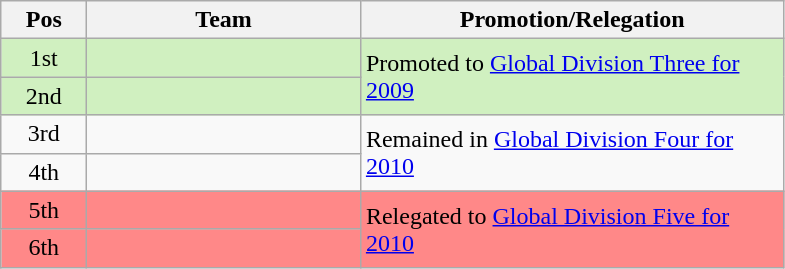<table class="wikitable">
<tr>
<th width=50>Pos</th>
<th width=175>Team</th>
<th width=275>Promotion/Relegation</th>
</tr>
<tr style="background:#D0F0C0">
<td align="center">1st</td>
<td></td>
<td rowspan=2>Promoted to <a href='#'>Global Division Three for 2009</a></td>
</tr>
<tr style="background:#D0F0C0">
<td align="center">2nd</td>
<td></td>
</tr>
<tr>
<td align="center">3rd</td>
<td></td>
<td rowspan=2>Remained in <a href='#'>Global Division Four for 2010</a></td>
</tr>
<tr>
<td align="center">4th</td>
<td></td>
</tr>
<tr style="background:#FF8888">
<td align="center">5th</td>
<td></td>
<td rowspan=2>Relegated to <a href='#'>Global Division Five for 2010</a></td>
</tr>
<tr style="background:#FF8888">
<td align="center">6th</td>
<td></td>
</tr>
</table>
